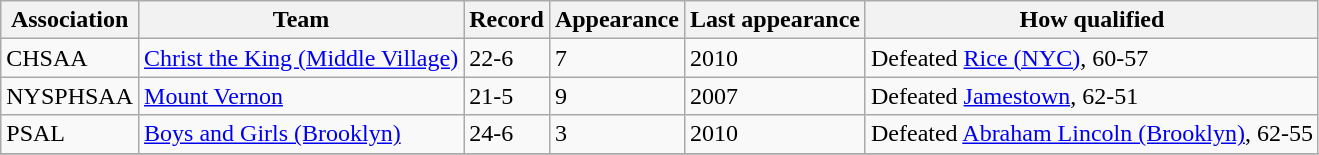<table class="wikitable sortable" style="text-align:left;">
<tr>
<th>Association</th>
<th>Team</th>
<th>Record</th>
<th data-sort-type="number">Appearance</th>
<th>Last appearance</th>
<th>How qualified</th>
</tr>
<tr>
<td>CHSAA</td>
<td><a href='#'>Christ the King (Middle Village)</a></td>
<td>22-6</td>
<td>7</td>
<td>2010</td>
<td>Defeated <a href='#'>Rice (NYC)</a>, 60-57</td>
</tr>
<tr>
<td>NYSPHSAA</td>
<td><a href='#'>Mount Vernon</a></td>
<td>21-5</td>
<td>9</td>
<td>2007</td>
<td>Defeated <a href='#'>Jamestown</a>, 62-51</td>
</tr>
<tr>
<td>PSAL</td>
<td><a href='#'>Boys and Girls (Brooklyn)</a></td>
<td>24-6</td>
<td>3</td>
<td>2010</td>
<td>Defeated <a href='#'>Abraham Lincoln (Brooklyn)</a>, 62-55</td>
</tr>
<tr>
</tr>
</table>
